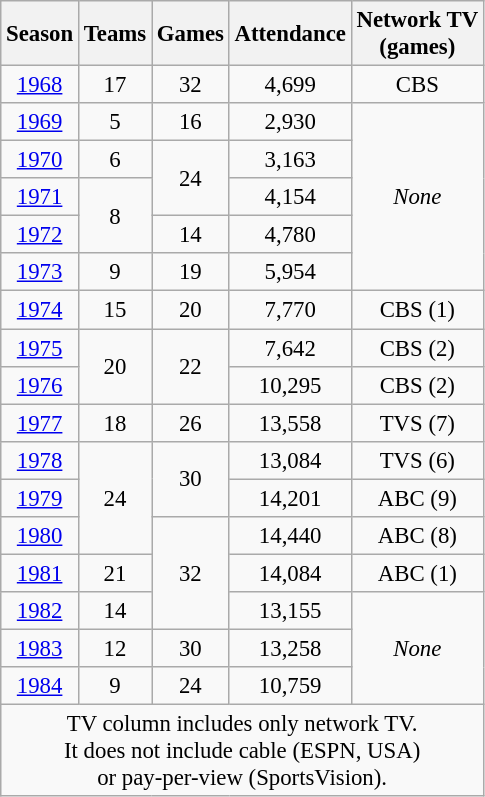<table class="wikitable" style="margin:0 1em 1em; font-size:95%; float:right; text-align:center;">
<tr>
<th>Season</th>
<th>Teams</th>
<th>Games</th>
<th>Attendance</th>
<th>Network TV<br>(games)</th>
</tr>
<tr>
<td><a href='#'>1968</a></td>
<td>17</td>
<td>32</td>
<td>4,699</td>
<td>CBS</td>
</tr>
<tr>
<td><a href='#'>1969</a></td>
<td>5</td>
<td>16</td>
<td>2,930</td>
<td rowspan=5><em>None</em></td>
</tr>
<tr>
<td><a href='#'>1970</a></td>
<td>6</td>
<td rowspan=2>24</td>
<td>3,163</td>
</tr>
<tr>
<td><a href='#'>1971</a></td>
<td rowspan=2>8</td>
<td>4,154</td>
</tr>
<tr>
<td><a href='#'>1972</a></td>
<td>14</td>
<td>4,780</td>
</tr>
<tr>
<td><a href='#'>1973</a></td>
<td>9</td>
<td>19</td>
<td>5,954</td>
</tr>
<tr>
<td><a href='#'>1974</a></td>
<td>15</td>
<td>20</td>
<td>7,770</td>
<td>CBS (1)</td>
</tr>
<tr>
<td><a href='#'>1975</a></td>
<td rowspan=2>20</td>
<td rowspan=2>22</td>
<td>7,642</td>
<td>CBS (2)</td>
</tr>
<tr>
<td><a href='#'>1976</a></td>
<td>10,295</td>
<td>CBS (2)</td>
</tr>
<tr>
<td><a href='#'>1977</a></td>
<td>18</td>
<td>26</td>
<td>13,558</td>
<td>TVS (7)</td>
</tr>
<tr>
<td><a href='#'>1978</a></td>
<td rowspan=3>24</td>
<td rowspan=2>30</td>
<td>13,084</td>
<td>TVS (6)</td>
</tr>
<tr>
<td><a href='#'>1979</a></td>
<td>14,201</td>
<td>ABC (9)</td>
</tr>
<tr>
<td><a href='#'>1980</a></td>
<td rowspan=3>32</td>
<td>14,440</td>
<td>ABC (8)</td>
</tr>
<tr>
<td><a href='#'>1981</a></td>
<td>21</td>
<td>14,084</td>
<td>ABC (1)</td>
</tr>
<tr>
<td><a href='#'>1982</a></td>
<td>14</td>
<td>13,155</td>
<td rowspan=3><em>None</em></td>
</tr>
<tr>
<td><a href='#'>1983</a></td>
<td>12</td>
<td>30</td>
<td>13,258</td>
</tr>
<tr>
<td><a href='#'>1984</a></td>
<td>9</td>
<td>24</td>
<td>10,759</td>
</tr>
<tr>
<td colspan="5">TV column includes only network TV.<br>It does not include cable (ESPN, USA)<br>or pay-per-view (SportsVision).</td>
</tr>
</table>
